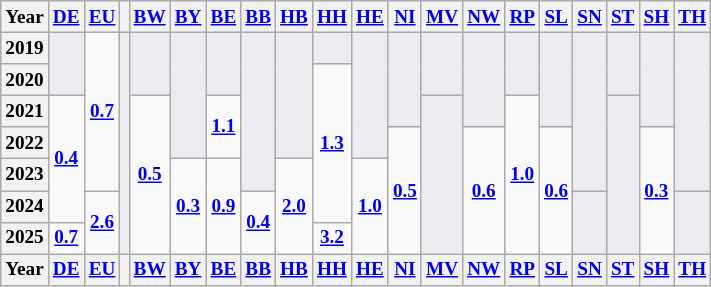<table class="wikitable sortable" style="font-size:80%; text-align:center">
<tr>
<th>Year</th>
<th><a href='#'>DE</a></th>
<th><a href='#'>EU</a></th>
<th class="unsortable" bgcolor="#ebecf0"></th>
<th><a href='#'>BW</a></th>
<th><a href='#'>BY</a></th>
<th><a href='#'>BE</a></th>
<th><a href='#'>BB</a></th>
<th><a href='#'>HB</a></th>
<th><a href='#'>HH</a></th>
<th><a href='#'>HE</a></th>
<th><a href='#'>NI</a></th>
<th><a href='#'>MV</a></th>
<th><a href='#'>NW</a></th>
<th><a href='#'>RP</a></th>
<th><a href='#'>SL</a></th>
<th><a href='#'>SN</a></th>
<th><a href='#'>ST</a></th>
<th><a href='#'>SH</a></th>
<th><a href='#'>TH</a></th>
</tr>
<tr>
<th>2019</th>
<td rowspan="2" bgcolor="#ebecf0"></td>
<td rowspan="5"> <a href='#'><strong>0.7</strong></a></td>
<td rowspan="7" bgcolor="#ebecf0"></td>
<td rowspan="2" bgcolor="#ebecf0"></td>
<td rowspan="4" bgcolor="#ebecf0"></td>
<td rowspan="2" bgcolor="#ebecf0"></td>
<td rowspan="5" bgcolor="#ebecf0"></td>
<td rowspan="4" bgcolor="#ebecf0"></td>
<td rowspan="1" bgcolor="#ebecf0"></td>
<td rowspan="4" bgcolor="#ebecf0"></td>
<td rowspan="3" bgcolor="#ebecf0"></td>
<td rowspan="2" bgcolor="#ebecf0"></td>
<td rowspan="3" bgcolor="#ebecf0"></td>
<td rowspan="2" bgcolor="#ebecf0"></td>
<td rowspan="3" bgcolor="#ebecf0"></td>
<td rowspan="5" bgcolor="#ebecf0"></td>
<td rowspan="2" bgcolor="#ebecf0"></td>
<td rowspan="3" bgcolor="#ebecf0"></td>
<td rowspan="5" bgcolor="#ebecf0"></td>
</tr>
<tr>
<th>2020</th>
<td rowspan="5"> <a href='#'><strong>1.3</strong></a></td>
</tr>
<tr>
<th>2021</th>
<td rowspan="4"> <a href='#'><strong>0.4</strong></a></td>
<td rowspan="5"> <a href='#'><strong>0.5</strong></a></td>
<td rowspan="2"> <a href='#'><strong>1.1</strong></a></td>
<td rowspan="5" bgcolor="#ebecf0"></td>
<td rowspan="5"><strong> <a href='#'>1.0</a></strong></td>
<td rowspan="5" bgcolor="#ebecf0"></td>
</tr>
<tr>
<th>2022</th>
<td rowspan="4"> <a href='#'><strong>0.5</strong></a></td>
<td rowspan="4"><strong> <a href='#'>0.6</a></strong></td>
<td rowspan="4"><strong> <a href='#'>0.6</a></strong></td>
<td rowspan="4"><strong></strong> <strong><a href='#'>0.3</a></strong></td>
</tr>
<tr class="sortbottom">
<th>2023</th>
<td rowspan="3"> <strong><a href='#'>0.3</a></strong></td>
<td rowspan="3"> <strong><a href='#'>0.9</a></strong></td>
<td rowspan="3"><strong> <a href='#'>2.0</a></strong></td>
<td rowspan="3"> <a href='#'><strong>1.0</strong></a></td>
</tr>
<tr>
<th>2024</th>
<td rowspan="2"> <a href='#'><strong>2.6</strong></a></td>
<td rowspan="2"> <a href='#'><strong>0.4</strong></a></td>
<td rowspan="2" bgcolor="#ebecf0"></td>
<td rowspan="2" bgcolor="#ebecf0"></td>
</tr>
<tr>
<th>2025</th>
<td> <strong><a href='#'>0.7</a></strong></td>
<td> <strong><a href='#'>3.2</a></strong></td>
</tr>
<tr class="sortbottom">
<th>Year</th>
<th><a href='#'>DE</a></th>
<th><a href='#'>EU</a></th>
<th></th>
<th><a href='#'>BW</a></th>
<th><a href='#'>BY</a></th>
<th><a href='#'>BE</a></th>
<th><a href='#'>BB</a></th>
<th><a href='#'>HB</a></th>
<th><a href='#'>HH</a></th>
<th><a href='#'>HE</a></th>
<th><a href='#'>NI</a></th>
<th><a href='#'>MV</a></th>
<th><a href='#'>NW</a></th>
<th><a href='#'>RP</a></th>
<th><a href='#'>SL</a></th>
<th><a href='#'>SN</a></th>
<th><a href='#'>ST</a></th>
<th><a href='#'>SH</a></th>
<th><a href='#'>TH</a></th>
</tr>
</table>
